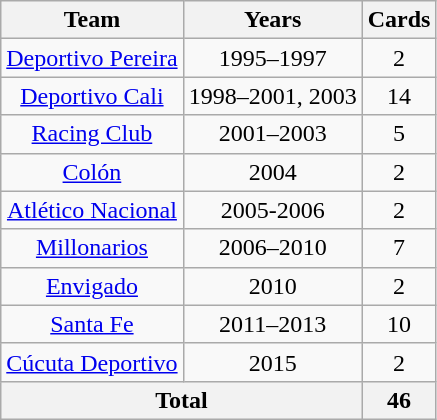<table class="wikitable" style="text-align:center">
<tr>
<th>Team</th>
<th>Years</th>
<th>Cards</th>
</tr>
<tr>
<td><a href='#'>Deportivo Pereira</a></td>
<td>1995–1997</td>
<td>2</td>
</tr>
<tr>
<td><a href='#'>Deportivo Cali</a></td>
<td>1998–2001, 2003</td>
<td>14</td>
</tr>
<tr>
<td><a href='#'>Racing Club</a></td>
<td>2001–2003</td>
<td>5</td>
</tr>
<tr>
<td><a href='#'>Colón</a></td>
<td>2004</td>
<td>2</td>
</tr>
<tr>
<td><a href='#'>Atlético Nacional</a></td>
<td>2005-2006</td>
<td>2</td>
</tr>
<tr>
<td><a href='#'>Millonarios</a></td>
<td>2006–2010</td>
<td>7</td>
</tr>
<tr>
<td><a href='#'>Envigado</a></td>
<td>2010</td>
<td>2</td>
</tr>
<tr>
<td><a href='#'>Santa Fe</a></td>
<td>2011–2013</td>
<td>10</td>
</tr>
<tr>
<td><a href='#'>Cúcuta Deportivo</a></td>
<td>2015</td>
<td>2</td>
</tr>
<tr>
<th colspan=2>Total</th>
<th>46</th>
</tr>
</table>
